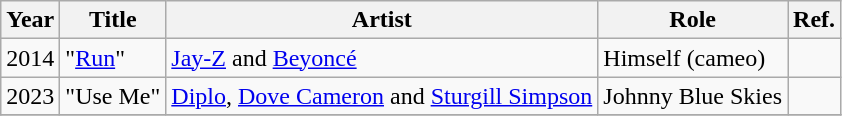<table class="wikitable plainrowheaders" style="margin-right: 0;">
<tr>
<th scope="col">Year</th>
<th scope="col">Title</th>
<th scope="col">Artist</th>
<th scope="col">Role</th>
<th scope="col" class="unsortable">Ref.</th>
</tr>
<tr>
<td>2014</td>
<td>"<a href='#'>Run</a>"</td>
<td><a href='#'>Jay-Z</a> and <a href='#'>Beyoncé</a></td>
<td>Himself (cameo)</td>
<td></td>
</tr>
<tr>
<td>2023</td>
<td>"Use Me"</td>
<td><a href='#'>Diplo</a>, <a href='#'>Dove Cameron</a> and <a href='#'>Sturgill Simpson</a></td>
<td>Johnny Blue Skies</td>
<td></td>
</tr>
<tr>
</tr>
</table>
